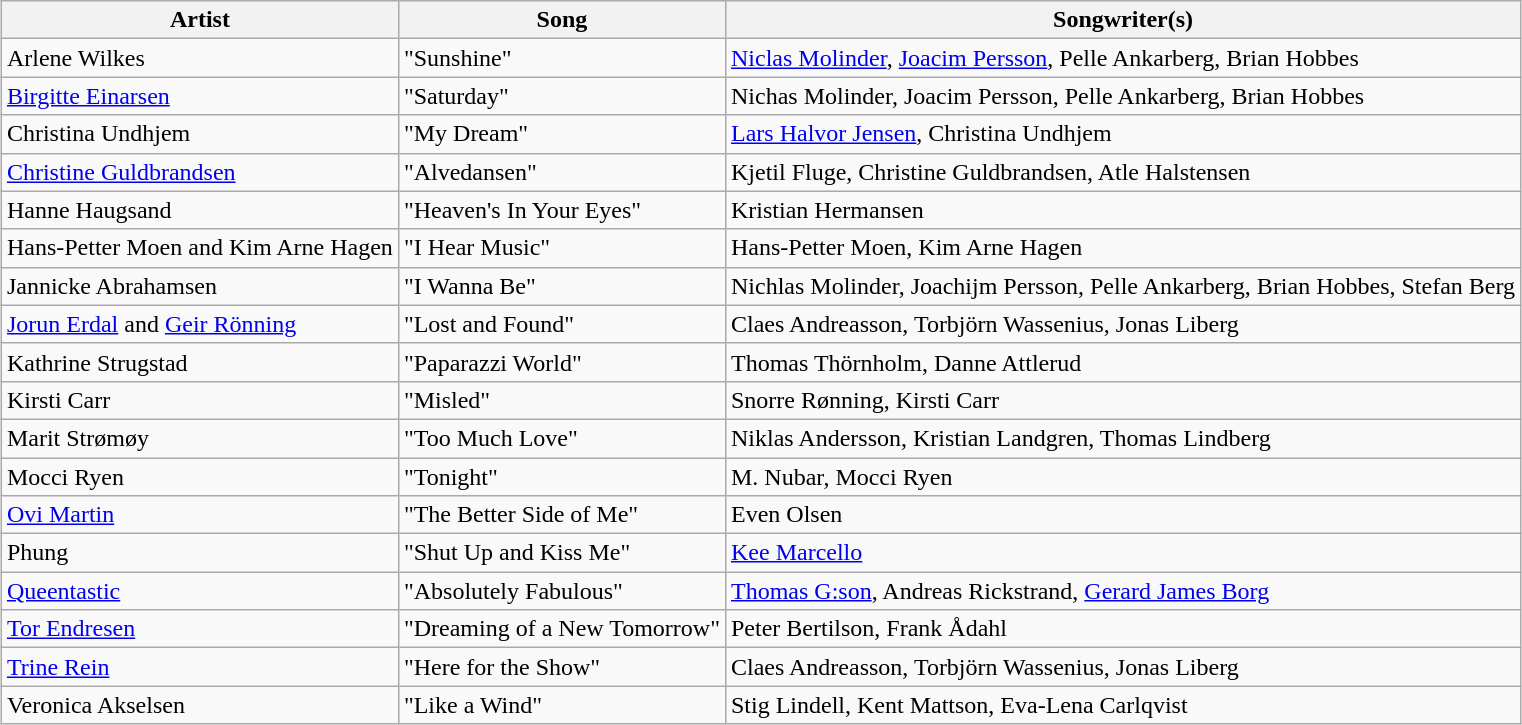<table class="sortable wikitable" style="margin: 1em auto 1em auto;">
<tr>
<th>Artist</th>
<th>Song</th>
<th>Songwriter(s)</th>
</tr>
<tr>
<td>Arlene Wilkes</td>
<td>"Sunshine"</td>
<td><a href='#'>Niclas Molinder</a>, <a href='#'>Joacim Persson</a>, Pelle Ankarberg, Brian Hobbes</td>
</tr>
<tr>
<td><a href='#'>Birgitte Einarsen</a></td>
<td>"Saturday"</td>
<td>Nichas Molinder, Joacim Persson, Pelle Ankarberg, Brian Hobbes</td>
</tr>
<tr>
<td>Christina Undhjem</td>
<td>"My Dream"</td>
<td><a href='#'>Lars Halvor Jensen</a>, Christina Undhjem</td>
</tr>
<tr>
<td><a href='#'>Christine Guldbrandsen</a></td>
<td>"Alvedansen"</td>
<td>Kjetil Fluge, Christine Guldbrandsen, Atle Halstensen</td>
</tr>
<tr>
<td>Hanne Haugsand</td>
<td>"Heaven's In Your Eyes"</td>
<td>Kristian Hermansen</td>
</tr>
<tr>
<td>Hans-Petter Moen and Kim Arne Hagen</td>
<td>"I Hear Music"</td>
<td>Hans-Petter Moen, Kim Arne Hagen</td>
</tr>
<tr>
<td>Jannicke Abrahamsen</td>
<td>"I Wanna Be"</td>
<td>Nichlas Molinder, Joachijm Persson, Pelle Ankarberg, Brian Hobbes, Stefan Berg</td>
</tr>
<tr>
<td><a href='#'>Jorun Erdal</a> and <a href='#'>Geir Rönning</a></td>
<td>"Lost and Found"</td>
<td>Claes Andreasson, Torbjörn Wassenius, Jonas Liberg</td>
</tr>
<tr>
<td>Kathrine Strugstad</td>
<td>"Paparazzi World"</td>
<td>Thomas Thörnholm, Danne Attlerud</td>
</tr>
<tr>
<td>Kirsti Carr</td>
<td>"Misled"</td>
<td>Snorre Rønning, Kirsti Carr</td>
</tr>
<tr>
<td>Marit Strømøy</td>
<td>"Too Much Love"</td>
<td>Niklas Andersson, Kristian Landgren, Thomas Lindberg</td>
</tr>
<tr>
<td>Mocci Ryen</td>
<td>"Tonight"</td>
<td>M. Nubar, Mocci Ryen</td>
</tr>
<tr>
<td><a href='#'>Ovi Martin</a></td>
<td>"The Better Side of Me"</td>
<td>Even Olsen</td>
</tr>
<tr>
<td>Phung</td>
<td>"Shut Up and Kiss Me"</td>
<td><a href='#'>Kee Marcello</a></td>
</tr>
<tr>
<td><a href='#'>Queentastic</a></td>
<td>"Absolutely Fabulous"</td>
<td><a href='#'>Thomas G:son</a>, Andreas Rickstrand, <a href='#'>Gerard James Borg</a></td>
</tr>
<tr>
<td><a href='#'>Tor Endresen</a></td>
<td>"Dreaming of a New Tomorrow"</td>
<td>Peter Bertilson, Frank Ådahl</td>
</tr>
<tr>
<td><a href='#'>Trine Rein</a></td>
<td>"Here for the Show"</td>
<td>Claes Andreasson, Torbjörn Wassenius, Jonas Liberg</td>
</tr>
<tr>
<td>Veronica Akselsen</td>
<td>"Like a Wind"</td>
<td>Stig Lindell, Kent Mattson, Eva-Lena Carlqvist</td>
</tr>
</table>
